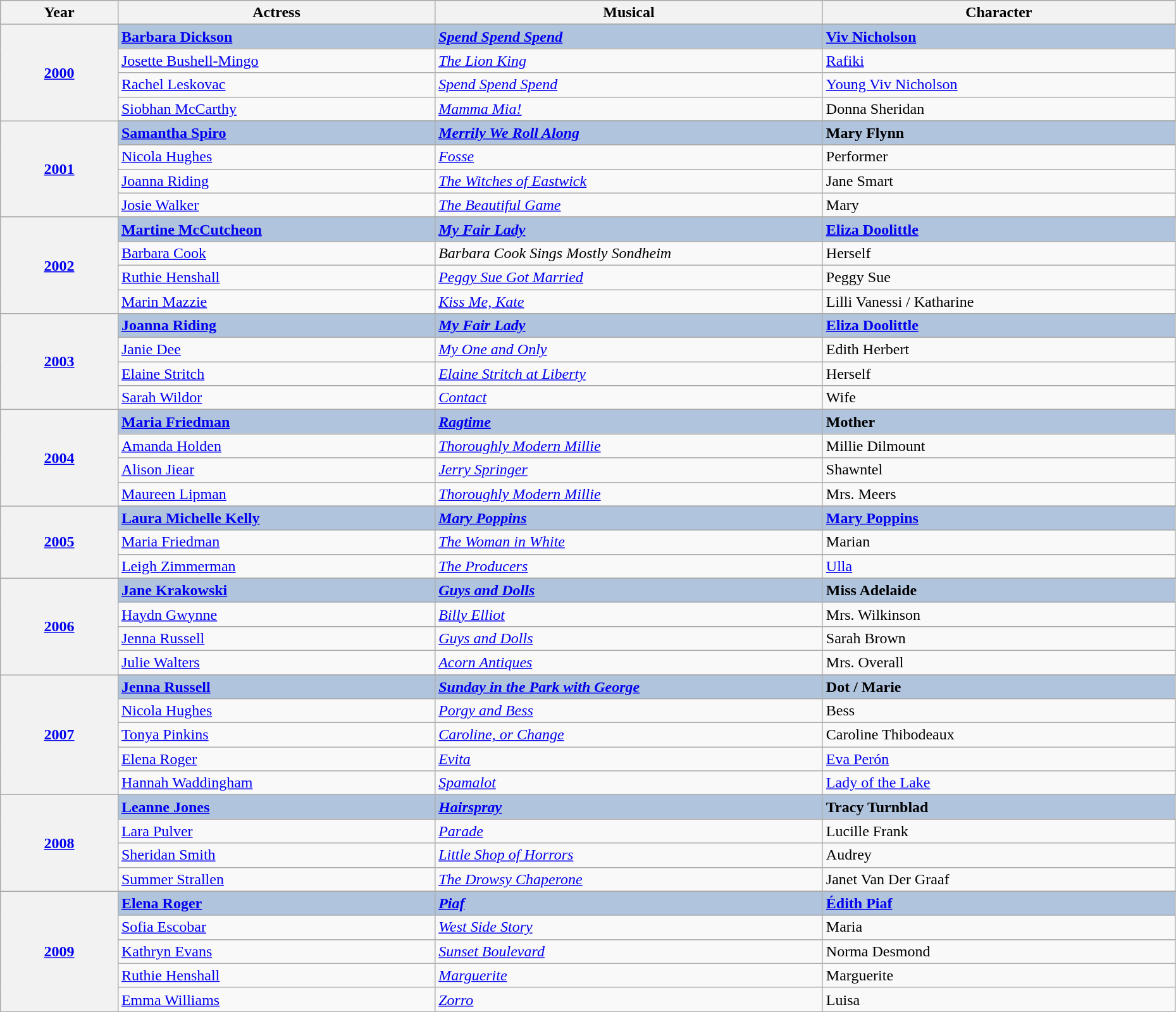<table class="wikitable" style="width:98%;">
<tr style="background:#bebebe;">
<th style="width:10%;">Year</th>
<th style="width:27%;">Actress</th>
<th style="width:33%;">Musical</th>
<th style="width:30%;">Character</th>
</tr>
<tr>
<th rowspan="5" align="center"><a href='#'>2000</a></th>
</tr>
<tr style="background:#B0C4DE">
<td><strong><a href='#'>Barbara Dickson</a></strong></td>
<td><strong><em><a href='#'>Spend Spend Spend</a></em></strong></td>
<td><strong><a href='#'>Viv Nicholson</a></strong></td>
</tr>
<tr>
<td><a href='#'>Josette Bushell-Mingo</a></td>
<td><em><a href='#'>The Lion King</a></em></td>
<td><a href='#'>Rafiki</a></td>
</tr>
<tr>
<td><a href='#'>Rachel Leskovac</a></td>
<td><em><a href='#'>Spend Spend Spend</a></em></td>
<td><a href='#'>Young Viv Nicholson</a></td>
</tr>
<tr>
<td><a href='#'>Siobhan McCarthy</a></td>
<td><em><a href='#'>Mamma Mia!</a></em></td>
<td>Donna Sheridan</td>
</tr>
<tr>
<th rowspan="5" align="center"><a href='#'>2001</a></th>
</tr>
<tr style="background:#B0C4DE">
<td><strong><a href='#'>Samantha Spiro</a></strong></td>
<td><strong><em><a href='#'>Merrily We Roll Along</a></em></strong></td>
<td><strong>Mary Flynn</strong></td>
</tr>
<tr>
<td><a href='#'>Nicola Hughes</a></td>
<td><em><a href='#'>Fosse</a></em></td>
<td>Performer</td>
</tr>
<tr>
<td><a href='#'>Joanna Riding</a></td>
<td><em><a href='#'>The Witches of Eastwick</a></em></td>
<td>Jane Smart</td>
</tr>
<tr>
<td><a href='#'>Josie Walker</a></td>
<td><em><a href='#'>The Beautiful Game</a></em></td>
<td>Mary</td>
</tr>
<tr>
<th rowspan="5" align="center"><a href='#'>2002</a></th>
</tr>
<tr style="background:#B0C4DE">
<td><strong><a href='#'>Martine McCutcheon</a></strong></td>
<td><strong><em><a href='#'>My Fair Lady</a></em></strong></td>
<td><strong><a href='#'>Eliza Doolittle</a></strong></td>
</tr>
<tr>
<td><a href='#'>Barbara Cook</a></td>
<td><em>Barbara Cook Sings Mostly Sondheim</em></td>
<td>Herself</td>
</tr>
<tr>
<td><a href='#'>Ruthie Henshall</a></td>
<td><em><a href='#'>Peggy Sue Got Married</a></em></td>
<td>Peggy Sue</td>
</tr>
<tr>
<td><a href='#'>Marin Mazzie</a></td>
<td><em><a href='#'>Kiss Me, Kate</a></em></td>
<td>Lilli Vanessi / Katharine</td>
</tr>
<tr>
<th rowspan="5" align="center"><a href='#'>2003</a></th>
</tr>
<tr style="background:#B0C4DE">
<td><strong><a href='#'>Joanna Riding</a></strong></td>
<td><strong><em><a href='#'>My Fair Lady</a></em></strong></td>
<td><strong><a href='#'>Eliza Doolittle</a></strong></td>
</tr>
<tr>
<td><a href='#'>Janie Dee</a></td>
<td><em><a href='#'>My One and Only</a></em></td>
<td>Edith Herbert</td>
</tr>
<tr>
<td><a href='#'>Elaine Stritch</a></td>
<td><em><a href='#'>Elaine Stritch at Liberty</a></em></td>
<td>Herself</td>
</tr>
<tr>
<td><a href='#'>Sarah Wildor</a></td>
<td><em><a href='#'>Contact</a></em></td>
<td>Wife</td>
</tr>
<tr>
<th rowspan="5" align="center"><a href='#'>2004</a></th>
</tr>
<tr style="background:#B0C4DE">
<td><strong><a href='#'>Maria Friedman</a></strong></td>
<td><strong><em><a href='#'>Ragtime</a></em></strong></td>
<td><strong>Mother</strong></td>
</tr>
<tr>
<td><a href='#'>Amanda Holden</a></td>
<td><em><a href='#'>Thoroughly Modern Millie</a></em></td>
<td>Millie Dilmount</td>
</tr>
<tr>
<td><a href='#'>Alison Jiear</a></td>
<td><em><a href='#'>Jerry Springer</a></em></td>
<td>Shawntel</td>
</tr>
<tr>
<td><a href='#'>Maureen Lipman</a></td>
<td><em><a href='#'>Thoroughly Modern Millie</a></em></td>
<td>Mrs. Meers</td>
</tr>
<tr>
<th rowspan="4" align="center"><a href='#'>2005</a></th>
</tr>
<tr style="background:#B0C4DE">
<td><strong><a href='#'>Laura Michelle Kelly</a></strong></td>
<td><strong><em><a href='#'>Mary Poppins</a></em></strong></td>
<td><strong><a href='#'>Mary Poppins</a></strong></td>
</tr>
<tr>
<td><a href='#'>Maria Friedman</a></td>
<td><em><a href='#'>The Woman in White</a></em></td>
<td>Marian</td>
</tr>
<tr>
<td><a href='#'>Leigh Zimmerman</a></td>
<td><em><a href='#'>The Producers</a></em></td>
<td><a href='#'>Ulla</a></td>
</tr>
<tr>
<th rowspan="5" align="center"><a href='#'>2006</a></th>
</tr>
<tr style="background:#B0C4DE">
<td><strong><a href='#'>Jane Krakowski</a></strong></td>
<td><strong><em><a href='#'>Guys and Dolls</a></em></strong></td>
<td><strong>Miss Adelaide</strong></td>
</tr>
<tr>
<td><a href='#'>Haydn Gwynne</a></td>
<td><em><a href='#'>Billy Elliot</a></em></td>
<td>Mrs. Wilkinson</td>
</tr>
<tr>
<td><a href='#'>Jenna Russell</a></td>
<td><em><a href='#'>Guys and Dolls</a></em></td>
<td>Sarah Brown</td>
</tr>
<tr>
<td><a href='#'>Julie Walters</a></td>
<td><em><a href='#'>Acorn Antiques</a></em></td>
<td>Mrs. Overall</td>
</tr>
<tr>
<th rowspan="6" align="center"><a href='#'>2007</a></th>
</tr>
<tr style="background:#B0C4DE">
<td><strong><a href='#'>Jenna Russell</a></strong></td>
<td><strong><em><a href='#'>Sunday in the Park with George</a></em></strong></td>
<td><strong>Dot / Marie</strong></td>
</tr>
<tr>
<td><a href='#'>Nicola Hughes</a></td>
<td><em><a href='#'>Porgy and Bess</a></em></td>
<td>Bess</td>
</tr>
<tr>
<td><a href='#'>Tonya Pinkins</a></td>
<td><em><a href='#'>Caroline, or Change</a></em></td>
<td>Caroline Thibodeaux</td>
</tr>
<tr>
<td><a href='#'>Elena Roger</a></td>
<td><em><a href='#'>Evita</a></em></td>
<td><a href='#'>Eva Perón</a></td>
</tr>
<tr>
<td><a href='#'>Hannah Waddingham</a></td>
<td><em><a href='#'>Spamalot</a></em></td>
<td><a href='#'>Lady of the Lake</a></td>
</tr>
<tr>
<th rowspan="5" align="center"><a href='#'>2008</a></th>
</tr>
<tr style="background:#B0C4DE">
<td><strong><a href='#'>Leanne Jones</a></strong></td>
<td><strong><em><a href='#'>Hairspray</a></em></strong></td>
<td><strong>Tracy Turnblad</strong></td>
</tr>
<tr>
<td><a href='#'>Lara Pulver</a></td>
<td><em><a href='#'>Parade</a></em></td>
<td>Lucille Frank</td>
</tr>
<tr>
<td><a href='#'>Sheridan Smith</a></td>
<td><em><a href='#'>Little Shop of Horrors</a></em></td>
<td>Audrey</td>
</tr>
<tr>
<td><a href='#'>Summer Strallen</a></td>
<td><em><a href='#'>The Drowsy Chaperone</a></em></td>
<td>Janet Van Der Graaf</td>
</tr>
<tr>
<th rowspan="6" align="center"><a href='#'>2009</a></th>
</tr>
<tr style="background:#B0C4DE">
<td><strong><a href='#'>Elena Roger</a></strong></td>
<td><strong><em><a href='#'>Piaf</a></em></strong></td>
<td><strong><a href='#'>Édith Piaf</a></strong></td>
</tr>
<tr>
<td><a href='#'>Sofia Escobar</a></td>
<td><em><a href='#'>West Side Story</a></em></td>
<td>Maria</td>
</tr>
<tr>
<td><a href='#'>Kathryn Evans</a></td>
<td><em><a href='#'>Sunset Boulevard</a></em></td>
<td>Norma Desmond</td>
</tr>
<tr>
<td><a href='#'>Ruthie Henshall</a></td>
<td><em><a href='#'>Marguerite</a></em></td>
<td>Marguerite</td>
</tr>
<tr>
<td><a href='#'>Emma Williams</a></td>
<td><em><a href='#'>Zorro</a></em></td>
<td>Luisa</td>
</tr>
</table>
